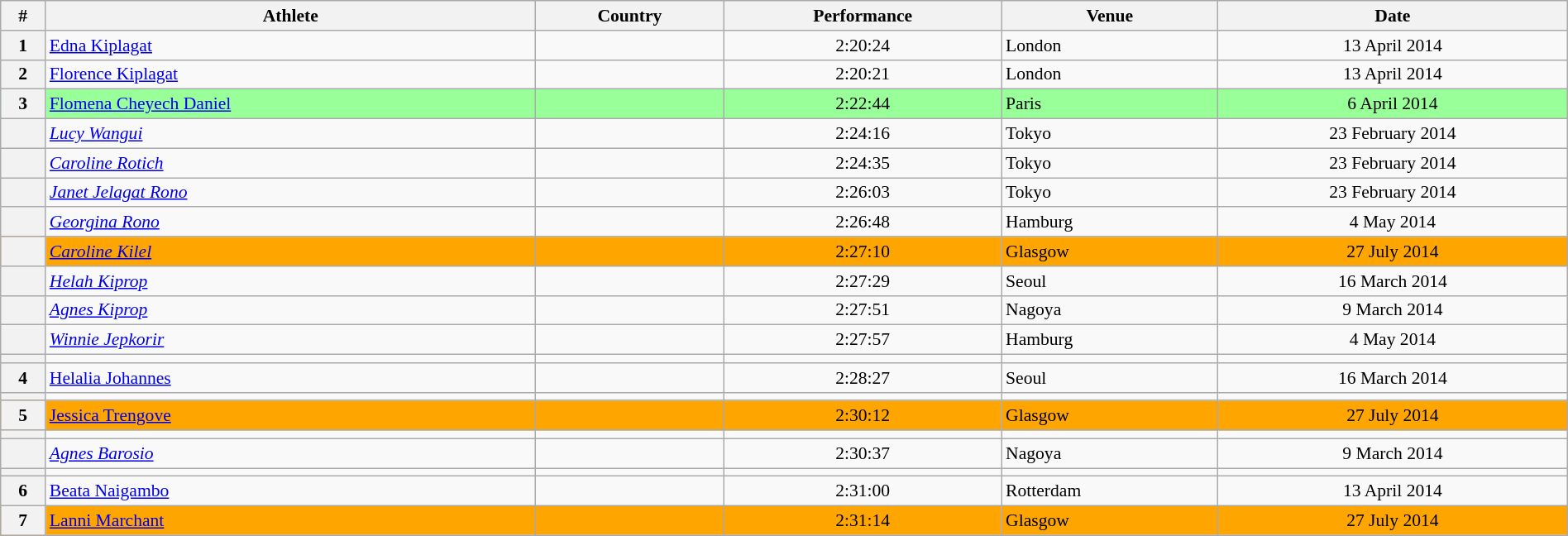<table class="wikitable" width=100% style="font-size:90%; text-align:center;">
<tr>
<th>#</th>
<th>Athlete</th>
<th>Country</th>
<th>Performance</th>
<th>Venue</th>
<th>Date</th>
</tr>
<tr>
<th>1</th>
<td align=left><a href='#'>Edna Kiplagat</a></td>
<td align=left></td>
<td>2:20:24</td>
<td align=left> London</td>
<td>13 April 2014</td>
</tr>
<tr>
<th>2</th>
<td align=left><a href='#'>Florence Kiplagat</a></td>
<td align=left></td>
<td>2:20:21</td>
<td align=left> London</td>
<td>13 April 2014</td>
</tr>
<tr bgcolor="99FF99">
<th>3</th>
<td align=left><a href='#'>Flomena Cheyech Daniel</a></td>
<td align=left></td>
<td>2:22:44</td>
<td align=left> Paris</td>
<td>6 April 2014</td>
</tr>
<tr>
<th></th>
<td align=left><em><a href='#'>Lucy Wangui</a></em></td>
<td align=left></td>
<td>2:24:16</td>
<td align=left> Tokyo</td>
<td>23 February 2014</td>
</tr>
<tr>
<th></th>
<td align=left><em><a href='#'>Caroline Rotich</a></em></td>
<td align=left></td>
<td>2:24:35</td>
<td align=left> Tokyo</td>
<td>23 February 2014</td>
</tr>
<tr>
<th></th>
<td align=left><em><a href='#'>Janet Jelagat Rono</a></em></td>
<td align=left></td>
<td>2:26:03</td>
<td align=left> Tokyo</td>
<td>23 February 2014</td>
</tr>
<tr>
<th></th>
<td align=left><em><a href='#'>Georgina Rono</a></em></td>
<td align=left></td>
<td>2:26:48</td>
<td align=left> Hamburg</td>
<td>4 May 2014</td>
</tr>
<tr bgcolor="orange">
<th></th>
<td align=left><em><a href='#'>Caroline Kilel</a></em></td>
<td align=left></td>
<td>2:27:10</td>
<td align=left> Glasgow</td>
<td>27 July 2014</td>
</tr>
<tr>
<th></th>
<td align=left><em><a href='#'>Helah Kiprop</a></em></td>
<td align=left></td>
<td>2:27:29</td>
<td align=left> Seoul</td>
<td>16 March 2014</td>
</tr>
<tr>
<th></th>
<td align=left><em><a href='#'>Agnes Kiprop</a></em></td>
<td align=left></td>
<td>2:27:51</td>
<td align=left> Nagoya</td>
<td>9 March 2014</td>
</tr>
<tr>
<th></th>
<td align=left><em><a href='#'>Winnie Jepkorir</a></em></td>
<td align=left></td>
<td>2:27:57</td>
<td align=left> Hamburg</td>
<td>4 May 2014</td>
</tr>
<tr>
<th></th>
<td></td>
<td></td>
<td></td>
<td></td>
<td></td>
</tr>
<tr>
<th>4</th>
<td align=left><a href='#'>Helalia Johannes</a></td>
<td align=left></td>
<td>2:28:27</td>
<td align=left> Seoul</td>
<td>16 March 2014</td>
</tr>
<tr>
<th></th>
<td></td>
<td></td>
<td></td>
<td></td>
<td></td>
</tr>
<tr bgcolor="orange">
<th>5</th>
<td align=left><a href='#'>Jessica Trengove</a></td>
<td align=left></td>
<td>2:30:12</td>
<td align=left> Glasgow</td>
<td>27 July 2014</td>
</tr>
<tr>
<th></th>
<td></td>
<td></td>
<td></td>
<td></td>
<td></td>
</tr>
<tr>
<th></th>
<td align=left><em><a href='#'>Agnes Barosio</a></em></td>
<td align=left></td>
<td>2:30:37</td>
<td align=left> Nagoya</td>
<td>9 March 2014</td>
</tr>
<tr>
<th></th>
<td></td>
<td></td>
<td></td>
<td></td>
<td></td>
</tr>
<tr>
<th>6</th>
<td align=left><a href='#'>Beata Naigambo</a></td>
<td align=left></td>
<td>2:31:00</td>
<td align=left> Rotterdam</td>
<td>13 April 2014</td>
</tr>
<tr bgcolor="orange">
<th>7</th>
<td align=left><a href='#'>Lanni Marchant</a></td>
<td align=left></td>
<td>2:31:14</td>
<td align=left> Glasgow</td>
<td>27 July 2014</td>
</tr>
</table>
